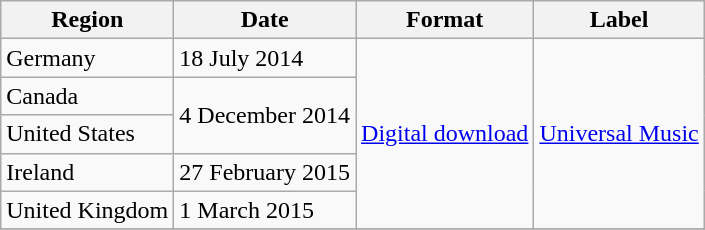<table class="wikitable sortable">
<tr>
<th scope="col">Region</th>
<th scope="col">Date</th>
<th scope="col">Format</th>
<th scope="col">Label</th>
</tr>
<tr>
<td>Germany</td>
<td>18 July 2014</td>
<td rowspan="5"><a href='#'>Digital download</a></td>
<td rowspan="5"><a href='#'>Universal Music</a></td>
</tr>
<tr>
<td>Canada</td>
<td rowspan="2">4 December 2014</td>
</tr>
<tr>
<td>United States</td>
</tr>
<tr>
<td>Ireland</td>
<td>27 February 2015</td>
</tr>
<tr>
<td>United Kingdom</td>
<td>1 March 2015</td>
</tr>
<tr>
</tr>
</table>
